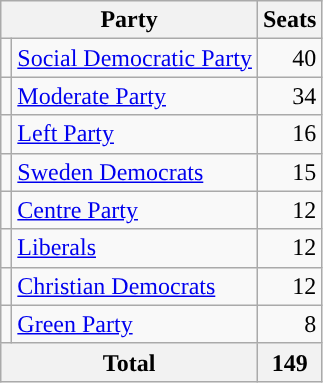<table class="wikitable">
<tr>
<th colspan="2">Party</th>
<th>Seats</th>
</tr>
<tr>
<td></td>
<td><a href='#'>Social Democratic Party</a></td>
<td align="right">40</td>
</tr>
<tr>
<td></td>
<td><a href='#'>Moderate Party</a></td>
<td align="right">34</td>
</tr>
<tr>
<td></td>
<td><a href='#'>Left Party</a></td>
<td align="right">16</td>
</tr>
<tr>
<td></td>
<td><a href='#'>Sweden Democrats</a></td>
<td align="right">15</td>
</tr>
<tr>
<td></td>
<td><a href='#'>Centre Party</a></td>
<td align="right">12</td>
</tr>
<tr>
<td></td>
<td><a href='#'>Liberals</a></td>
<td align="right">12</td>
</tr>
<tr>
<td></td>
<td><a href='#'>Christian Democrats</a></td>
<td align="right">12</td>
</tr>
<tr>
<td></td>
<td><a href='#'>Green Party</a></td>
<td align="right">8</td>
</tr>
<tr>
<th colspan="2">Total</th>
<th align="right">149</th>
</tr>
</table>
